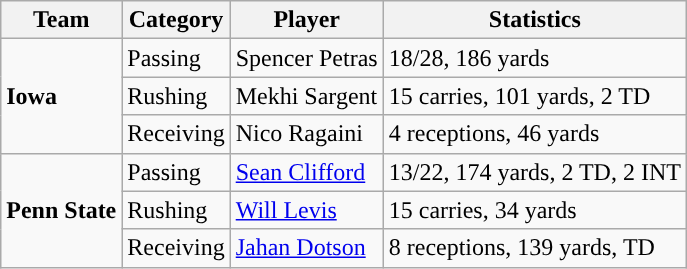<table class="wikitable" style="float: left;">
<tr>
<th>Team</th>
<th>Category</th>
<th>Player</th>
<th>Statistics</th>
</tr>
<tr>
<td rowspan=3><strong>Iowa</strong></td>
<td>Passing</td>
<td>Spencer Petras</td>
<td>18/28, 186 yards</td>
</tr>
<tr>
<td>Rushing</td>
<td>Mekhi Sargent</td>
<td>15 carries, 101 yards, 2 TD</td>
</tr>
<tr>
<td>Receiving</td>
<td>Nico Ragaini</td>
<td>4 receptions, 46 yards</td>
</tr>
<tr>
<td rowspan=3><strong>Penn State</strong></td>
<td>Passing</td>
<td><a href='#'>Sean Clifford</a></td>
<td>13/22, 174 yards, 2 TD, 2 INT</td>
</tr>
<tr>
<td>Rushing</td>
<td><a href='#'>Will Levis</a></td>
<td>15 carries, 34 yards</td>
</tr>
<tr>
<td>Receiving</td>
<td><a href='#'>Jahan Dotson</a></td>
<td>8 receptions, 139 yards, TD</td>
</tr>
</table>
